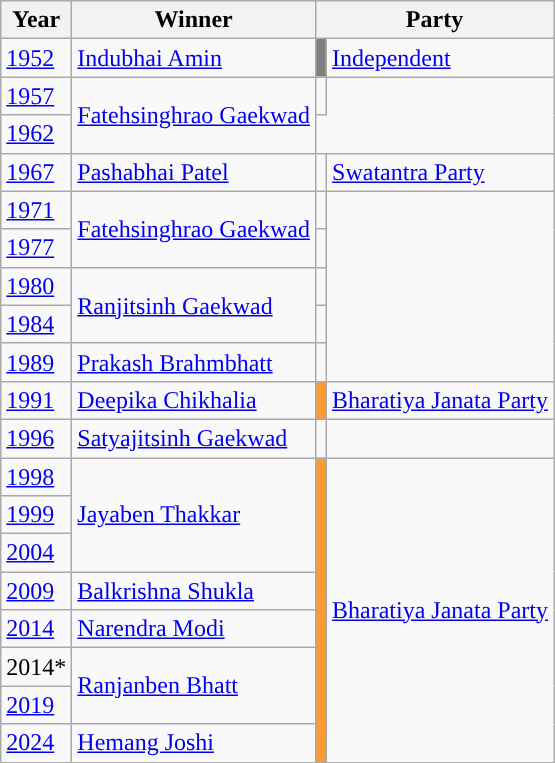<table class="wikitable sortable">
<tr>
<th>Year</th>
<th>Winner</th>
<th colspan=2>Party</th>
</tr>
<tr>
<td><a href='#'>1952</a></td>
<td><a href='#'>Indubhai Amin</a></td>
<td bgcolor=grey></td>
<td><a href='#'>Independent</a></td>
</tr>
<tr>
<td><a href='#'>1957</a></td>
<td rowspan="2"><a href='#'>Fatehsinghrao Gaekwad</a></td>
<td></td>
</tr>
<tr>
<td><a href='#'>1962</a></td>
</tr>
<tr>
<td><a href='#'>1967</a></td>
<td><a href='#'>Pashabhai Patel</a></td>
<td></td>
<td><a href='#'>Swatantra Party</a></td>
</tr>
<tr>
<td><a href='#'>1971</a></td>
<td rowspan="2"><a href='#'>Fatehsinghrao Gaekwad</a></td>
<td></td>
</tr>
<tr>
<td><a href='#'>1977</a></td>
<td></td>
</tr>
<tr>
<td><a href='#'>1980</a></td>
<td rowspan="2"><a href='#'>Ranjitsinh Gaekwad</a></td>
<td></td>
</tr>
<tr>
<td><a href='#'>1984</a></td>
<td></td>
</tr>
<tr>
<td><a href='#'>1989</a></td>
<td><a href='#'>Prakash Brahmbhatt</a></td>
<td></td>
</tr>
<tr>
<td><a href='#'>1991</a></td>
<td><a href='#'>Deepika Chikhalia</a></td>
<td bgcolor=#FF9933></td>
<td><a href='#'>Bharatiya Janata Party</a></td>
</tr>
<tr>
<td><a href='#'>1996</a></td>
<td><a href='#'>Satyajitsinh Gaekwad</a></td>
<td></td>
</tr>
<tr>
<td><a href='#'>1998</a></td>
<td rowspan="3"><a href='#'>Jayaben Thakkar</a></td>
<td rowspan="8" style="background-color:#FF9933"></td>
<td rowspan="8"><a href='#'>Bharatiya Janata Party</a></td>
</tr>
<tr>
<td><a href='#'>1999</a></td>
</tr>
<tr>
<td><a href='#'>2004</a></td>
</tr>
<tr>
<td><a href='#'>2009</a></td>
<td><a href='#'>Balkrishna Shukla</a></td>
</tr>
<tr>
<td><a href='#'>2014</a></td>
<td><a href='#'>Narendra Modi</a></td>
</tr>
<tr>
<td>2014*</td>
<td rowspan="2"><a href='#'>Ranjanben Bhatt</a></td>
</tr>
<tr>
<td><a href='#'>2019</a></td>
</tr>
<tr>
<td><a href='#'>2024</a></td>
<td><a href='#'>Hemang Joshi</a></td>
</tr>
</table>
